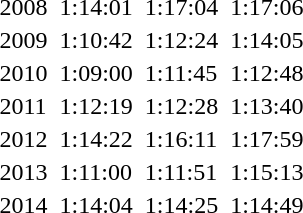<table>
<tr>
<td>2008</td>
<td></td>
<td>1:14:01</td>
<td></td>
<td>1:17:04</td>
<td></td>
<td>1:17:06</td>
</tr>
<tr>
<td>2009</td>
<td></td>
<td>1:10:42</td>
<td></td>
<td>1:12:24</td>
<td></td>
<td>1:14:05</td>
</tr>
<tr>
<td>2010</td>
<td></td>
<td>1:09:00</td>
<td></td>
<td>1:11:45</td>
<td></td>
<td>1:12:48</td>
</tr>
<tr>
<td>2011</td>
<td></td>
<td>1:12:19</td>
<td></td>
<td>1:12:28</td>
<td></td>
<td>1:13:40</td>
</tr>
<tr>
<td>2012</td>
<td></td>
<td>1:14:22</td>
<td></td>
<td>1:16:11</td>
<td></td>
<td>1:17:59</td>
</tr>
<tr>
<td>2013</td>
<td></td>
<td>1:11:00</td>
<td></td>
<td>1:11:51</td>
<td></td>
<td>1:15:13</td>
</tr>
<tr>
<td>2014</td>
<td></td>
<td>1:14:04</td>
<td></td>
<td>1:14:25</td>
<td></td>
<td>1:14:49</td>
</tr>
</table>
